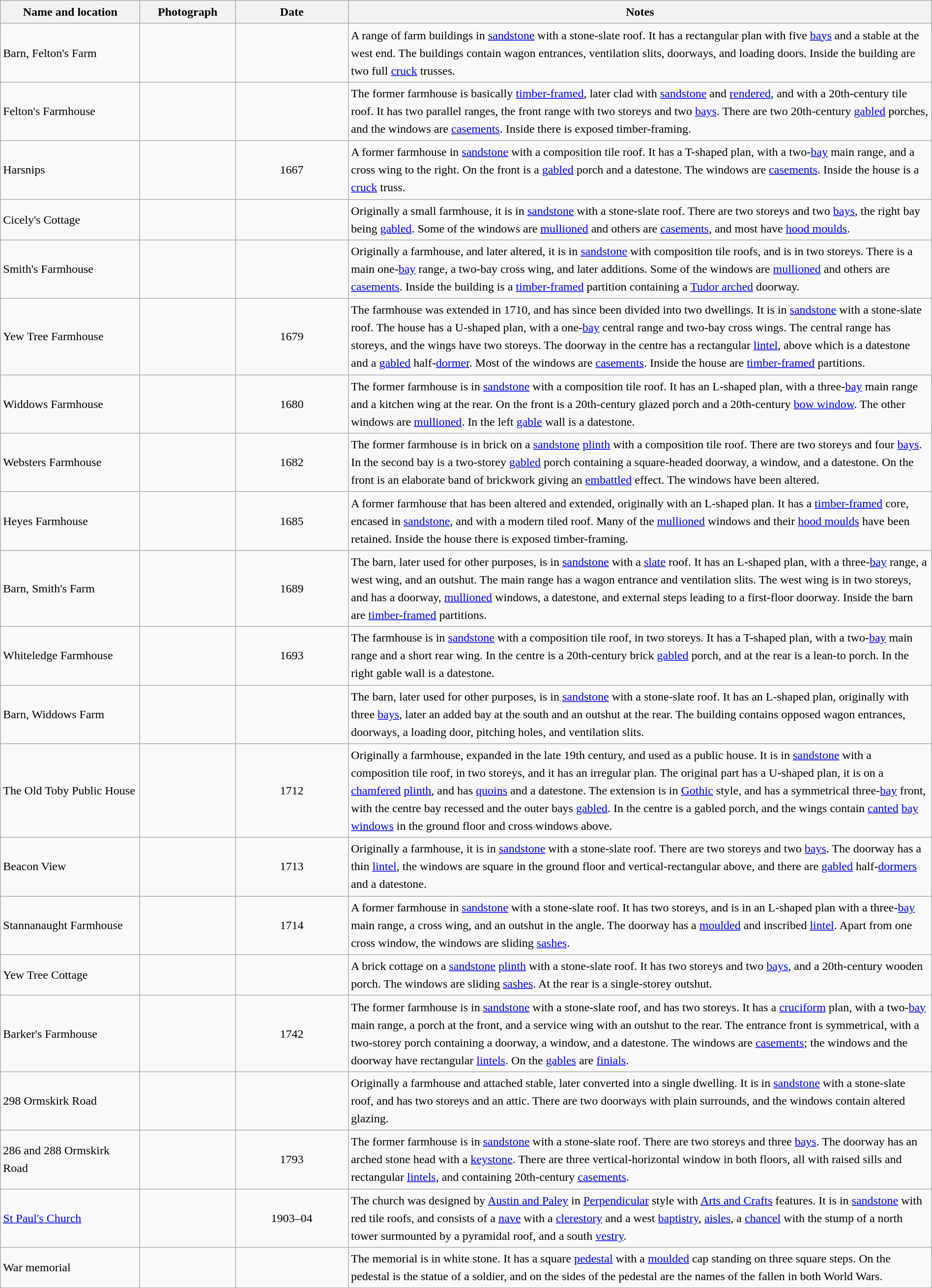<table class="wikitable sortable plainrowheaders" style="width:100%;border:0px;text-align:left;line-height:150%;">
<tr>
<th scope="col"  style="width:150px">Name and location</th>
<th scope="col"  style="width:100px" class="unsortable">Photograph</th>
<th scope="col"  style="width:120px">Date</th>
<th scope="col"  style="width:650px" class="unsortable">Notes</th>
</tr>
<tr>
<td>Barn, Felton's Farm<br><small></small></td>
<td></td>
<td align="center"></td>
<td>A range of farm buildings in <a href='#'>sandstone</a> with a stone-slate roof.  It has a rectangular plan with five <a href='#'>bays</a> and a stable at the west end.  The buildings contain wagon entrances, ventilation slits, doorways, and loading doors.  Inside the building are two full <a href='#'>cruck</a> trusses.</td>
</tr>
<tr>
<td>Felton's Farmhouse<br><small></small></td>
<td></td>
<td align="center"></td>
<td>The former farmhouse is basically <a href='#'>timber-framed</a>, later clad with <a href='#'>sandstone</a> and <a href='#'>rendered</a>, and with a 20th-century tile roof.  It has two parallel ranges, the front range with two storeys and two <a href='#'>bays</a>.  There are two 20th-century <a href='#'>gabled</a> porches, and the windows are <a href='#'>casements</a>.  Inside there is exposed timber-framing.</td>
</tr>
<tr>
<td>Harsnips<br><small></small></td>
<td></td>
<td align="center">1667</td>
<td>A former farmhouse in <a href='#'>sandstone</a> with a composition tile roof.  It has a T-shaped plan, with a two-<a href='#'>bay</a> main range, and a cross wing to the right.  On the front is a <a href='#'>gabled</a> porch and a datestone.  The windows are <a href='#'>casements</a>.  Inside the house is a <a href='#'>cruck</a> truss.</td>
</tr>
<tr>
<td>Cicely's Cottage<br><small></small></td>
<td></td>
<td align="center"></td>
<td>Originally a small farmhouse, it is in <a href='#'>sandstone</a> with a stone-slate roof.  There are two storeys and two <a href='#'>bays</a>, the right bay being <a href='#'>gabled</a>.  Some of the windows are <a href='#'>mullioned</a> and others are <a href='#'>casements</a>, and most have <a href='#'>hood moulds</a>.</td>
</tr>
<tr>
<td>Smith's Farmhouse<br><small></small></td>
<td></td>
<td align="center"></td>
<td>Originally a farmhouse, and later altered, it is in <a href='#'>sandstone</a> with composition tile roofs, and is in two storeys.  There is a main one-<a href='#'>bay</a> range, a two-bay cross wing, and later additions.  Some of the windows are <a href='#'>mullioned</a> and others are <a href='#'>casements</a>.  Inside the building is a <a href='#'>timber-framed</a> partition containing a <a href='#'>Tudor arched</a> doorway.</td>
</tr>
<tr>
<td>Yew Tree Farmhouse<br><small></small></td>
<td></td>
<td align="center">1679</td>
<td>The farmhouse was extended in 1710, and has since been divided into two dwellings.  It is in <a href='#'>sandstone</a> with a stone-slate roof.  The house has a U-shaped plan, with a one-<a href='#'>bay</a> central range and two-bay cross wings.  The central range has  storeys, and the wings have two storeys.  The doorway in the centre has a rectangular <a href='#'>lintel</a>, above which is a datestone and a <a href='#'>gabled</a> half-<a href='#'>dormer</a>.  Most of the windows are <a href='#'>casements</a>.  Inside the house are <a href='#'>timber-framed</a> partitions.</td>
</tr>
<tr>
<td>Widdows Farmhouse<br><small></small></td>
<td></td>
<td align="center">1680</td>
<td>The former farmhouse is in <a href='#'>sandstone</a> with a composition tile roof.  It has an L-shaped plan, with a three-<a href='#'>bay</a> main range and a kitchen wing at the rear.  On the front is a 20th-century glazed porch and a 20th-century <a href='#'>bow window</a>.  The other windows are <a href='#'>mullioned</a>.  In the left <a href='#'>gable</a> wall is a datestone.</td>
</tr>
<tr>
<td>Websters Farmhouse<br><small></small></td>
<td></td>
<td align="center">1682</td>
<td>The former farmhouse is in brick on a <a href='#'>sandstone</a> <a href='#'>plinth</a> with a composition tile roof.  There are two storeys and four <a href='#'>bays</a>.  In the second bay is a two-storey <a href='#'>gabled</a> porch containing a square-headed doorway, a window, and a datestone.  On the front is an elaborate band of brickwork giving an <a href='#'>embattled</a> effect.  The windows have been altered.</td>
</tr>
<tr>
<td>Heyes Farmhouse<br><small></small></td>
<td></td>
<td align="center">1685</td>
<td>A former farmhouse that has been altered and extended, originally with an L-shaped plan.  It has a <a href='#'>timber-framed</a> core, encased in <a href='#'>sandstone</a>, and with a modern tiled roof.  Many of the <a href='#'>mullioned</a> windows and their <a href='#'>hood moulds</a> have been retained.  Inside the house there is exposed timber-framing.</td>
</tr>
<tr>
<td>Barn, Smith's Farm<br><small></small></td>
<td></td>
<td align="center">1689</td>
<td>The barn, later used for other purposes, is in <a href='#'>sandstone</a> with a <a href='#'>slate</a> roof.  It has an L-shaped plan, with a three-<a href='#'>bay</a> range, a west wing, and an outshut.  The main range has a wagon entrance and ventilation slits.  The west wing is in two storeys, and has a doorway, <a href='#'>mullioned</a> windows, a datestone, and external steps leading to a first-floor doorway.  Inside the barn are <a href='#'>timber-framed</a> partitions.</td>
</tr>
<tr>
<td>Whiteledge Farmhouse<br><small></small></td>
<td></td>
<td align="center">1693</td>
<td>The farmhouse is in <a href='#'>sandstone</a> with a composition tile roof, in two storeys.  It has a T-shaped plan, with a two-<a href='#'>bay</a> main range and a short rear wing.  In the centre is a 20th-century brick <a href='#'>gabled</a> porch, and at the rear is a lean-to porch.  In the right gable wall is a datestone.</td>
</tr>
<tr>
<td>Barn, Widdows Farm<br><small></small></td>
<td></td>
<td align="center"></td>
<td>The barn, later used for other purposes, is in <a href='#'>sandstone</a> with a stone-slate roof.  It has an L-shaped plan, originally with three <a href='#'>bays</a>, later an added bay at the south and an outshut at the rear.  The building contains opposed wagon entrances, doorways, a loading door, pitching holes, and ventilation slits.</td>
</tr>
<tr>
<td>The Old Toby Public House<br><small></small></td>
<td></td>
<td align="center">1712</td>
<td>Originally a farmhouse, expanded in the late 19th century, and used as a public house.  It is in <a href='#'>sandstone</a> with a composition tile roof, in two storeys, and it has an irregular plan.  The original part has a U-shaped plan, it is on a <a href='#'>chamfered</a> <a href='#'>plinth</a>, and has <a href='#'>quoins</a> and a datestone.  The extension is in <a href='#'>Gothic</a> style, and has a symmetrical three-<a href='#'>bay</a> front, with the centre bay recessed and the outer bays <a href='#'>gabled</a>.  In the centre is a gabled porch, and the wings contain <a href='#'>canted</a> <a href='#'>bay windows</a> in the ground floor and cross windows above.</td>
</tr>
<tr>
<td>Beacon View<br><small></small></td>
<td></td>
<td align="center">1713</td>
<td>Originally a farmhouse, it is in <a href='#'>sandstone</a> with a stone-slate roof.  There are two storeys and two <a href='#'>bays</a>.  The doorway has a thin <a href='#'>lintel</a>, the windows are square in the ground floor and vertical-rectangular above, and there are <a href='#'>gabled</a> half-<a href='#'>dormers</a> and a datestone.</td>
</tr>
<tr>
<td>Stannanaught Farmhouse<br><small></small></td>
<td></td>
<td align="center">1714</td>
<td>A former farmhouse in <a href='#'>sandstone</a> with a stone-slate roof.  It has two storeys, and is in an L-shaped plan with a three-<a href='#'>bay</a> main range, a cross wing, and an outshut in the angle.  The doorway has a <a href='#'>moulded</a> and inscribed <a href='#'>lintel</a>.  Apart from one cross window, the windows are sliding <a href='#'>sashes</a>.</td>
</tr>
<tr>
<td>Yew Tree Cottage<br><small></small></td>
<td></td>
<td align="center"></td>
<td>A brick cottage on a <a href='#'>sandstone</a> <a href='#'>plinth</a> with a stone-slate roof.  It has two storeys and two <a href='#'>bays</a>, and a 20th-century wooden porch.  The windows are sliding <a href='#'>sashes</a>.  At the rear is a single-storey outshut.</td>
</tr>
<tr>
<td>Barker's Farmhouse<br><small></small></td>
<td></td>
<td align="center">1742</td>
<td>The former farmhouse is in <a href='#'>sandstone</a> with a stone-slate roof, and has two storeys.  It has a <a href='#'>cruciform</a> plan, with a two-<a href='#'>bay</a> main range, a porch at the front, and a service wing with an outshut to the rear.  The entrance front is symmetrical, with a two-storey porch containing a doorway, a window, and a datestone.  The windows are <a href='#'>casements</a>; the windows and the doorway have rectangular <a href='#'>lintels</a>.  On the <a href='#'>gables</a> are <a href='#'>finials</a>.</td>
</tr>
<tr>
<td>298 Ormskirk Road<br><small></small></td>
<td></td>
<td align="center"></td>
<td>Originally a farmhouse and attached stable, later converted into a single dwelling.  It is in <a href='#'>sandstone</a> with a stone-slate roof, and has two storeys and an attic.  There are two doorways with plain surrounds, and the windows contain altered glazing.</td>
</tr>
<tr>
<td>286 and 288 Ormskirk Road<br><small></small></td>
<td></td>
<td align="center">1793</td>
<td>The former farmhouse is in <a href='#'>sandstone</a> with a stone-slate roof.  There are two storeys and three <a href='#'>bays</a>.  The doorway has an arched stone head with a <a href='#'>keystone</a>.  There are three vertical-horizontal window in both floors, all with raised sills and rectangular <a href='#'>lintels</a>, and containing 20th-century <a href='#'>casements</a>.</td>
</tr>
<tr>
<td><a href='#'>St Paul's Church</a><br><small></small></td>
<td></td>
<td align="center">1903–04</td>
<td>The church was designed by <a href='#'>Austin and Paley</a> in <a href='#'>Perpendicular</a> style with <a href='#'>Arts and Crafts</a> features.  It is in <a href='#'>sandstone</a> with red tile roofs, and consists of a <a href='#'>nave</a> with a <a href='#'>clerestory</a> and a west <a href='#'>baptistry</a>, <a href='#'>aisles</a>, a <a href='#'>chancel</a> with the stump of a north tower surmounted by a pyramidal roof, and a south <a href='#'>vestry</a>.</td>
</tr>
<tr>
<td>War memorial<br><small></small></td>
<td></td>
<td align="center"></td>
<td>The memorial is in white stone.  It has a square <a href='#'>pedestal</a> with a <a href='#'>moulded</a> cap standing on three square steps.  On the pedestal is the statue of a soldier, and on the sides of the pedestal are the names of the fallen in both World Wars.</td>
</tr>
<tr>
</tr>
</table>
